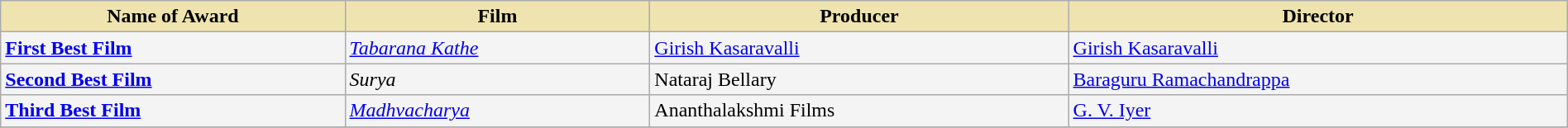<table class="wikitable" style="width:100%;">
<tr>
<th style="background-color:#EFE4B0;">Name of Award</th>
<th style="background-color:#EFE4B0;">Film</th>
<th style="background-color:#EFE4B0;">Producer</th>
<th style="background-color:#EFE4B0;">Director</th>
</tr>
<tr style="background-color:#F4F4F4">
<td><strong><a href='#'>First Best Film</a></strong></td>
<td><em><a href='#'>Tabarana Kathe</a></em></td>
<td><a href='#'>Girish Kasaravalli</a></td>
<td><a href='#'>Girish Kasaravalli</a></td>
</tr>
<tr style="background-color:#F4F4F4">
<td><strong><a href='#'>Second Best Film</a></strong></td>
<td><em>Surya</em></td>
<td>Nataraj Bellary</td>
<td><a href='#'>Baraguru Ramachandrappa</a></td>
</tr>
<tr style="background-color:#F4F4F4">
<td><strong><a href='#'>Third Best Film</a></strong></td>
<td><em><a href='#'>Madhvacharya</a></em></td>
<td>Ananthalakshmi Films</td>
<td><a href='#'>G. V. Iyer</a></td>
</tr>
<tr style="background-color:#F4F4F4">
</tr>
</table>
